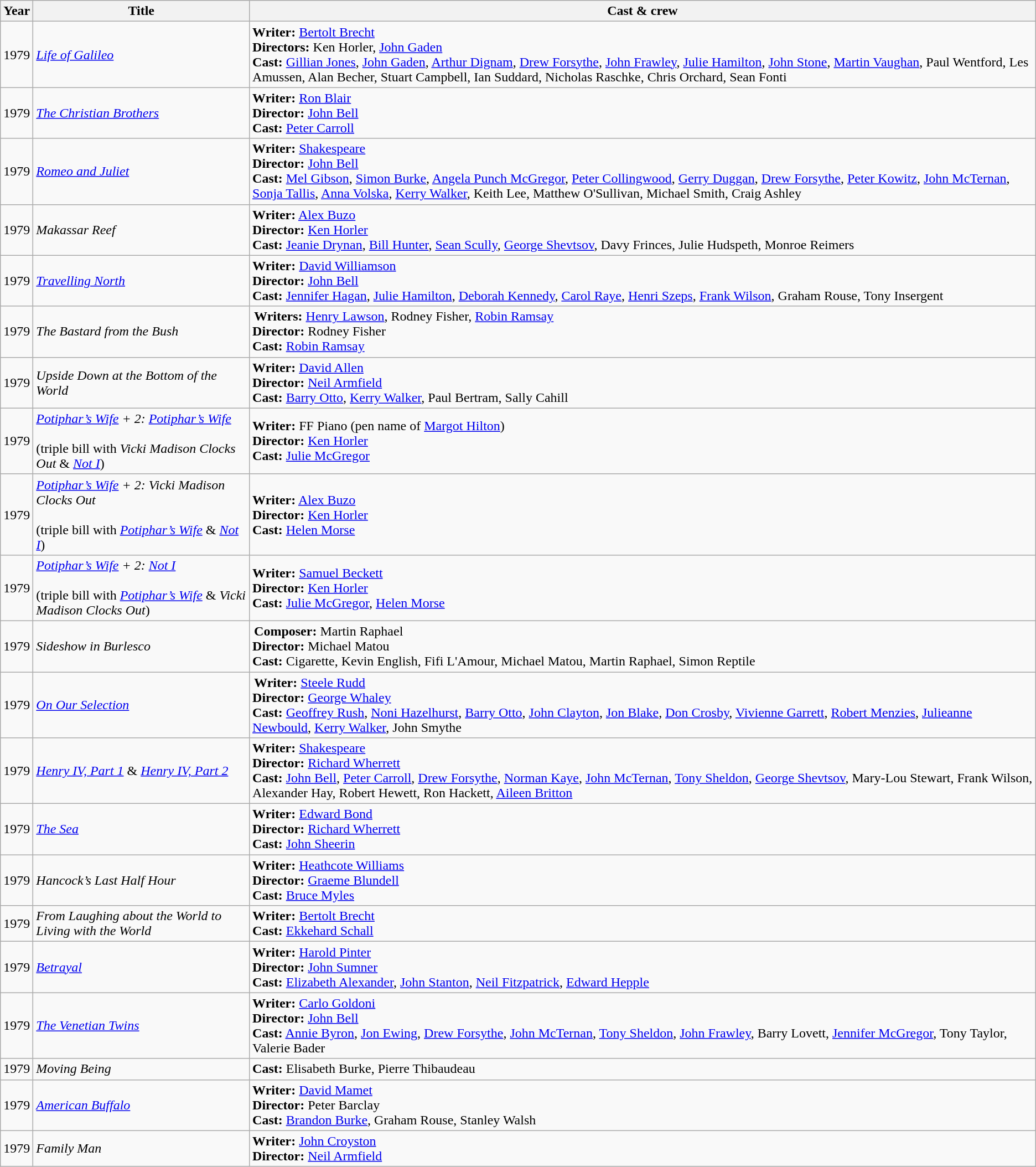<table class="wikitable sortable">
<tr>
<th>Year</th>
<th>Title</th>
<th>Cast & crew</th>
</tr>
<tr>
<td>1979</td>
<td><em><a href='#'>Life of Galileo</a></em></td>
<td><strong>Writer:</strong> <a href='#'>Bertolt Brecht</a><br><strong>Directors:</strong> Ken Horler, <a href='#'>John Gaden</a><br><strong>Cast:</strong> <a href='#'>Gillian Jones</a>, <a href='#'>John Gaden</a>, <a href='#'>Arthur Dignam</a>, <a href='#'>Drew Forsythe</a>, <a href='#'>John Frawley</a>, <a href='#'>Julie Hamilton</a>, <a href='#'>John Stone</a>, <a href='#'>Martin Vaughan</a>, Paul Wentford, Les Amussen, Alan Becher, Stuart Campbell, Ian Suddard, Nicholas Raschke, Chris Orchard, Sean Fonti</td>
</tr>
<tr>
<td>1979</td>
<td><em><a href='#'>The Christian Brothers</a></em></td>
<td><strong>Writer:</strong> <a href='#'>Ron Blair</a><br><strong>Director:</strong> <a href='#'>John Bell</a><br><strong>Cast: </strong><a href='#'>Peter Carroll</a></td>
</tr>
<tr>
<td>1979</td>
<td><em><a href='#'>Romeo and Juliet</a></em></td>
<td><strong>Writer:</strong> <a href='#'>Shakespeare</a><br><strong>Director:</strong> <a href='#'>John Bell</a><br><strong>Cast:</strong> <a href='#'>Mel Gibson</a>, <a href='#'>Simon Burke</a>, <a href='#'>Angela Punch McGregor</a>, <a href='#'>Peter Collingwood</a>, <a href='#'>Gerry Duggan</a>, <a href='#'>Drew Forsythe</a>, <a href='#'>Peter Kowitz</a>, <a href='#'>John McTernan</a>, <a href='#'>Sonja Tallis</a>, <a href='#'>Anna Volska</a>, <a href='#'>Kerry Walker</a>, Keith Lee, Matthew O'Sullivan, Michael Smith, Craig Ashley</td>
</tr>
<tr>
<td>1979</td>
<td><em>Makassar Reef</em> </td>
<td><strong>Writer:</strong> <a href='#'>Alex Buzo</a><br><strong>Director:</strong> <a href='#'>Ken Horler</a><br><strong>Cast:</strong> <a href='#'>Jeanie Drynan</a>, <a href='#'>Bill Hunter</a>, <a href='#'>Sean Scully</a>, <a href='#'>George Shevtsov</a>, Davy Frinces, Julie Hudspeth, Monroe Reimers</td>
</tr>
<tr>
<td>1979</td>
<td><em><a href='#'>Travelling North</a></em> </td>
<td><strong>Writer:</strong> <a href='#'>David Williamson</a><br><strong>Director:</strong> <a href='#'>John Bell</a><br><strong>Cast:</strong> <a href='#'>Jennifer Hagan</a>, <a href='#'>Julie Hamilton</a>, <a href='#'>Deborah Kennedy</a>, <a href='#'>Carol Raye</a>, <a href='#'>Henri Szeps</a>, <a href='#'>Frank Wilson</a>, Graham Rouse, Tony Insergent</td>
</tr>
<tr>
<td>1979</td>
<td><em>The Bastard from the Bush</em> </td>
<td> <strong>Writers:</strong> <a href='#'>Henry Lawson</a>, Rodney Fisher, <a href='#'>Robin Ramsay</a><br><strong>Director:</strong> Rodney Fisher<br><strong>Cast:</strong> <a href='#'>Robin Ramsay</a></td>
</tr>
<tr>
<td>1979</td>
<td><em>Upside Down at the Bottom of the World</em> </td>
<td><strong>Writer:</strong> <a href='#'>David Allen</a><br><strong>Director:</strong> <a href='#'>Neil Armfield</a><br><strong>Cast:</strong> <a href='#'>Barry Otto</a>, <a href='#'>Kerry Walker</a>, Paul Bertram, Sally Cahill</td>
</tr>
<tr>
<td>1979</td>
<td><em><a href='#'>Potiphar’s Wife</a> + 2: <a href='#'>Potiphar’s Wife</a></em><br><br>(triple bill with <em>Vicki Madison Clocks Out</em> & <em><a href='#'>Not I</a></em>)</td>
<td><strong>Writer:</strong> FF Piano (pen name of <a href='#'>Margot Hilton</a>)<br><strong>Director:</strong> <a href='#'>Ken Horler</a><br><strong>Cast:</strong> <a href='#'>Julie McGregor</a></td>
</tr>
<tr>
<td>1979</td>
<td><em><a href='#'>Potiphar’s Wife</a> + 2: Vicki Madison Clocks Out </em><br><br>(triple bill with <em><a href='#'>Potiphar’s Wife</a></em> & <em><a href='#'>Not I</a></em>)</td>
<td><strong>Writer:</strong> <a href='#'>Alex Buzo</a><br><strong>Director:</strong> <a href='#'>Ken Horler</a><br><strong>Cast:</strong> <a href='#'>Helen Morse</a></td>
</tr>
<tr>
<td>1979</td>
<td><em><a href='#'>Potiphar’s Wife</a> + 2: <a href='#'>Not I</a></em><br><br>(triple bill with <em><a href='#'>Potiphar’s Wife</a></em> & <em>Vicki Madison Clocks Out</em>)</td>
<td><strong>Writer:</strong> <a href='#'>Samuel Beckett</a><br><strong>Director:</strong> <a href='#'>Ken Horler</a><br><strong>Cast:</strong> <a href='#'>Julie McGregor</a>, <a href='#'>Helen Morse</a></td>
</tr>
<tr>
<td>1979</td>
<td><em>Sideshow in Burlesco</em></td>
<td> <strong>Composer:</strong> Martin Raphael<br><strong>Director:</strong> Michael Matou<br><strong>Cast:</strong> Cigarette, Kevin English, Fifi L'Amour, Michael Matou, Martin Raphael, Simon Reptile</td>
</tr>
<tr>
<td>1979</td>
<td><em><a href='#'>On Our Selection</a></em> </td>
<td> <strong>Writer:</strong> <a href='#'>Steele Rudd</a><br><strong>Director:</strong> <a href='#'>George Whaley</a><br><strong>Cast:</strong> <a href='#'>Geoffrey Rush</a>, <a href='#'>Noni Hazelhurst</a>, <a href='#'>Barry Otto</a>, <a href='#'>John Clayton</a>, <a href='#'>Jon Blake</a>, <a href='#'>Don Crosby</a>, <a href='#'>Vivienne Garrett</a>, <a href='#'>Robert Menzies</a>, <a href='#'>Julieanne Newbould</a>, <a href='#'>Kerry Walker</a>, John Smythe</td>
</tr>
<tr>
<td>1979</td>
<td><em><a href='#'>Henry IV, Part 1</a></em> & <em><a href='#'>Henry IV, Part 2</a></em></td>
<td><strong>Writer:</strong> <a href='#'>Shakespeare</a><br><strong>Director:</strong> <a href='#'>Richard Wherrett</a><br><strong>Cast:</strong> <a href='#'>John Bell</a>, <a href='#'>Peter Carroll</a>, <a href='#'>Drew Forsythe</a>, <a href='#'>Norman Kaye</a>, <a href='#'>John McTernan</a>, <a href='#'>Tony Sheldon</a>, <a href='#'>George Shevtsov</a>, Mary-Lou Stewart, Frank Wilson, Alexander Hay, Robert Hewett, Ron Hackett, <a href='#'>Aileen Britton</a></td>
</tr>
<tr>
<td>1979</td>
<td><em><a href='#'>The Sea</a></em></td>
<td><strong>Writer:</strong> <a href='#'>Edward Bond</a><br><strong>Director:</strong> <a href='#'>Richard Wherrett</a><br><strong>Cast:</strong> <a href='#'>John Sheerin</a></td>
</tr>
<tr>
<td>1979</td>
<td><em>Hancock’s Last Half Hour</em></td>
<td><strong>Writer:</strong> <a href='#'>Heathcote Williams</a><br><strong>Director:</strong> <a href='#'>Graeme Blundell</a><br><strong>Cast:</strong> <a href='#'>Bruce Myles</a></td>
</tr>
<tr>
<td>1979</td>
<td><em>From Laughing about the World to Living with the World</em></td>
<td><strong>Writer:</strong> <a href='#'>Bertolt Brecht</a><br><strong>Cast:</strong> <a href='#'>Ekkehard Schall</a></td>
</tr>
<tr>
<td>1979</td>
<td><em><a href='#'>Betrayal</a></em></td>
<td><strong>Writer:</strong> <a href='#'>Harold Pinter</a><br><strong>Director:</strong> <a href='#'>John Sumner</a><br><strong>Cast:</strong> <a href='#'>Elizabeth Alexander</a>, <a href='#'>John Stanton</a>, <a href='#'>Neil Fitzpatrick</a>, <a href='#'>Edward Hepple</a></td>
</tr>
<tr>
<td>1979</td>
<td><em><a href='#'>The Venetian Twins</a></em></td>
<td><strong>Writer:</strong> <a href='#'>Carlo Goldoni</a><br><strong>Director:</strong> <a href='#'>John Bell</a><br><strong>Cast:</strong> <a href='#'>Annie Byron</a>, <a href='#'>Jon Ewing</a>, <a href='#'>Drew Forsythe</a>, <a href='#'>John McTernan</a>, <a href='#'>Tony Sheldon</a>, <a href='#'>John Frawley</a>, Barry Lovett, <a href='#'>Jennifer McGregor</a>, Tony Taylor, Valerie Bader</td>
</tr>
<tr>
<td>1979</td>
<td><em>Moving Being</em></td>
<td><strong>Cast:</strong> Elisabeth Burke, Pierre Thibaudeau</td>
</tr>
<tr>
<td>1979</td>
<td><em><a href='#'>American Buffalo</a></em></td>
<td><strong>Writer:</strong> <a href='#'>David Mamet</a><br><strong>Director:</strong> Peter Barclay<br><strong>Cast:</strong> <a href='#'>Brandon Burke</a>, Graham Rouse, Stanley Walsh</td>
</tr>
<tr>
<td>1979</td>
<td><em>Family Man</em></td>
<td><strong>Writer:</strong> <a href='#'>John Croyston</a><br><strong>Director:</strong> <a href='#'>Neil Armfield</a></td>
</tr>
</table>
